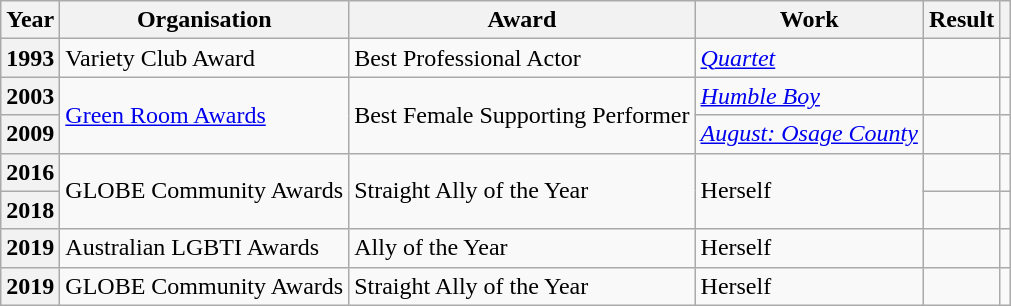<table class="wikitable sortable">
<tr>
<th>Year</th>
<th>Organisation</th>
<th>Award</th>
<th>Work</th>
<th>Result</th>
<th></th>
</tr>
<tr>
<th>1993</th>
<td>Variety Club Award</td>
<td>Best Professional Actor</td>
<td><a href='#'><em>Quartet</em></a></td>
<td></td>
<td></td>
</tr>
<tr>
<th>2003</th>
<td rowspan="2"><a href='#'>Green Room Awards</a></td>
<td rowspan="2">Best Female Supporting Performer</td>
<td><em><a href='#'>Humble Boy</a></em></td>
<td></td>
<td></td>
</tr>
<tr>
<th>2009</th>
<td><em><a href='#'>August: Osage County</a></em></td>
<td></td>
<td></td>
</tr>
<tr>
<th>2016</th>
<td rowspan="2">GLOBE Community Awards</td>
<td rowspan="2">Straight Ally of the Year</td>
<td rowspan="2">Herself</td>
<td></td>
<td></td>
</tr>
<tr>
<th>2018</th>
<td></td>
</tr>
<tr>
<th>2019</th>
<td>Australian LGBTI Awards</td>
<td>Ally of the Year</td>
<td>Herself</td>
<td></td>
<td></td>
</tr>
<tr>
<th>2019</th>
<td>GLOBE Community Awards</td>
<td>Straight Ally of the Year</td>
<td>Herself</td>
<td></td>
<td></td>
</tr>
</table>
